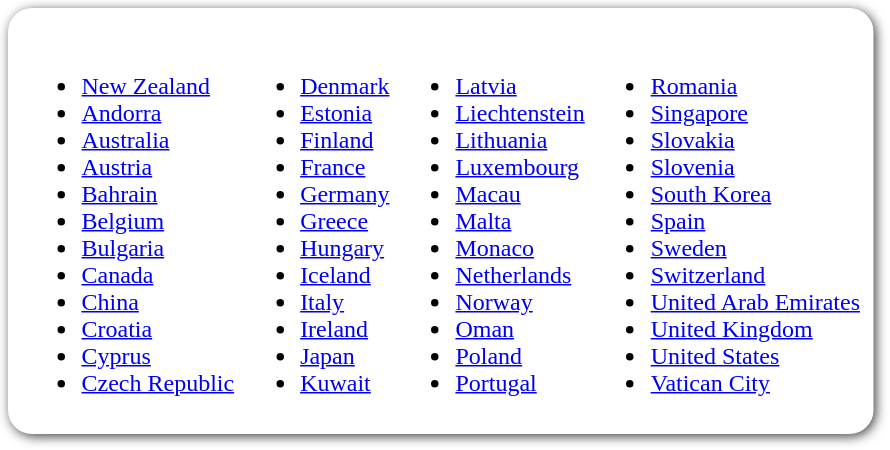<table style=" border-radius:1em; box-shadow: 0.1em 0.1em 0.5em rgba(0,0,0,0.75); background-color: white; border: 1px solid white; padding: 5px;">
<tr style="vertical-align:top;">
<td><br><ul><li> <a href='#'>New Zealand</a></li><li> <a href='#'>Andorra</a></li><li> <a href='#'>Australia</a></li><li> <a href='#'>Austria</a></li><li> <a href='#'>Bahrain</a></li><li> <a href='#'>Belgium</a></li><li> <a href='#'>Bulgaria</a></li><li> <a href='#'>Canada</a></li><li> <a href='#'>China</a></li><li> <a href='#'>Croatia</a></li><li> <a href='#'>Cyprus</a></li><li> <a href='#'>Czech Republic</a></li></ul></td>
<td valign=top><br><ul><li> <a href='#'>Denmark</a></li><li> <a href='#'>Estonia</a></li><li> <a href='#'>Finland</a></li><li> <a href='#'>France</a></li><li> <a href='#'>Germany</a></li><li> <a href='#'>Greece</a></li><li> <a href='#'>Hungary</a></li><li> <a href='#'>Iceland</a></li><li> <a href='#'>Italy</a></li><li> <a href='#'>Ireland</a></li><li> <a href='#'>Japan</a></li><li> <a href='#'>Kuwait</a></li></ul></td>
<td valign=top><br><ul><li> <a href='#'>Latvia</a></li><li> <a href='#'>Liechtenstein</a></li><li> <a href='#'>Lithuania</a></li><li> <a href='#'>Luxembourg</a></li><li> <a href='#'>Macau</a></li><li> <a href='#'>Malta</a></li><li> <a href='#'>Monaco</a></li><li> <a href='#'>Netherlands</a></li><li> <a href='#'>Norway</a></li><li> <a href='#'>Oman</a></li><li> <a href='#'>Poland</a></li><li> <a href='#'>Portugal</a></li></ul></td>
<td valign=top><br><ul><li> <a href='#'>Romania</a></li><li> <a href='#'>Singapore</a></li><li> <a href='#'>Slovakia</a></li><li> <a href='#'>Slovenia</a></li><li> <a href='#'>South Korea</a></li><li> <a href='#'>Spain</a></li><li> <a href='#'>Sweden</a></li><li> <a href='#'>Switzerland</a></li><li> <a href='#'>United Arab Emirates</a></li><li> <a href='#'>United Kingdom</a></li><li> <a href='#'>United States</a></li><li> <a href='#'>Vatican City</a></li></ul></td>
</tr>
</table>
